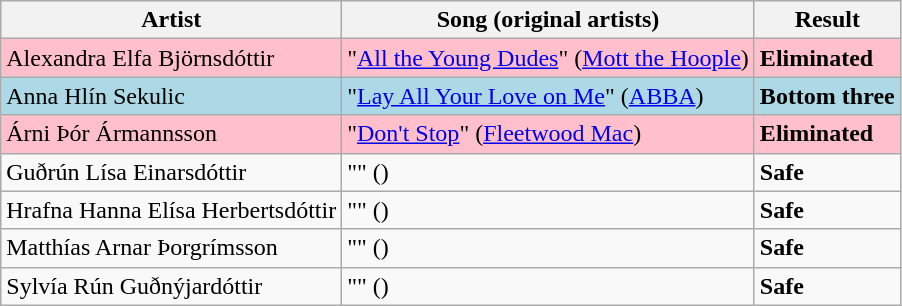<table class=wikitable>
<tr>
<th>Artist</th>
<th>Song (original artists)</th>
<th>Result</th>
</tr>
<tr style="background:pink;">
<td>Alexandra Elfa Björnsdóttir</td>
<td>"<a href='#'>All the Young Dudes</a>" (<a href='#'>Mott the Hoople</a>)</td>
<td><strong>Eliminated</strong></td>
</tr>
<tr style="background:lightblue;">
<td>Anna Hlín Sekulic</td>
<td>"<a href='#'>Lay All Your Love on Me</a>" (<a href='#'>ABBA</a>)</td>
<td><strong>Bottom three</strong></td>
</tr>
<tr style="background:pink;">
<td>Árni Þór Ármannsson</td>
<td>"<a href='#'>Don't Stop</a>" (<a href='#'>Fleetwood Mac</a>)</td>
<td><strong>Eliminated</strong></td>
</tr>
<tr>
<td>Guðrún Lísa Einarsdóttir</td>
<td>"" ()</td>
<td><strong>Safe</strong></td>
</tr>
<tr>
<td>Hrafna Hanna Elísa Herbertsdóttir</td>
<td>"" ()</td>
<td><strong>Safe</strong></td>
</tr>
<tr>
<td>Matthías Arnar Þorgrímsson</td>
<td>"" ()</td>
<td><strong>Safe</strong></td>
</tr>
<tr>
<td>Sylvía Rún Guðnýjardóttir</td>
<td>"" ()</td>
<td><strong>Safe</strong></td>
</tr>
</table>
